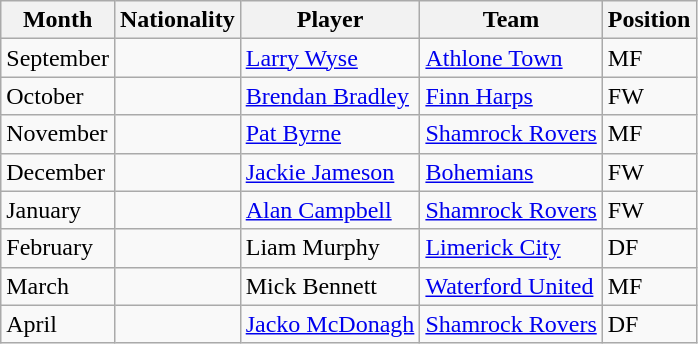<table class="wikitable sortable">
<tr>
<th>Month</th>
<th>Nationality</th>
<th>Player</th>
<th>Team</th>
<th>Position</th>
</tr>
<tr>
<td>September</td>
<td></td>
<td><a href='#'>Larry Wyse</a></td>
<td><a href='#'>Athlone Town</a></td>
<td>MF</td>
</tr>
<tr>
<td>October</td>
<td></td>
<td><a href='#'>Brendan Bradley</a></td>
<td><a href='#'>Finn Harps</a></td>
<td>FW</td>
</tr>
<tr>
<td>November</td>
<td></td>
<td><a href='#'>Pat Byrne</a></td>
<td><a href='#'>Shamrock Rovers</a></td>
<td>MF</td>
</tr>
<tr>
<td>December</td>
<td></td>
<td><a href='#'>Jackie Jameson</a></td>
<td><a href='#'>Bohemians</a></td>
<td>FW</td>
</tr>
<tr>
<td>January</td>
<td></td>
<td><a href='#'>Alan Campbell</a></td>
<td><a href='#'>Shamrock Rovers</a></td>
<td>FW</td>
</tr>
<tr>
<td>February</td>
<td></td>
<td>Liam Murphy</td>
<td><a href='#'>Limerick City</a></td>
<td>DF</td>
</tr>
<tr>
<td>March</td>
<td></td>
<td>Mick Bennett</td>
<td><a href='#'>Waterford United</a></td>
<td>MF</td>
</tr>
<tr>
<td>April</td>
<td></td>
<td><a href='#'>Jacko McDonagh</a></td>
<td><a href='#'>Shamrock Rovers</a></td>
<td>DF</td>
</tr>
</table>
